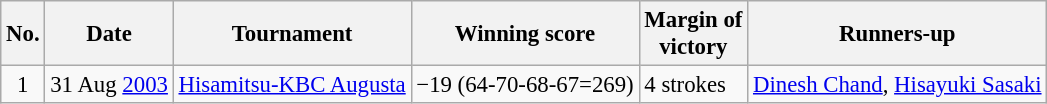<table class="wikitable" style="font-size:95%;">
<tr>
<th>No.</th>
<th>Date</th>
<th>Tournament</th>
<th>Winning score</th>
<th>Margin of<br>victory</th>
<th>Runners-up</th>
</tr>
<tr>
<td align=center>1</td>
<td align=right>31 Aug <a href='#'>2003</a></td>
<td><a href='#'>Hisamitsu-KBC Augusta</a></td>
<td>−19 (64-70-68-67=269)</td>
<td>4 strokes</td>
<td> <a href='#'>Dinesh Chand</a>,  <a href='#'>Hisayuki Sasaki</a></td>
</tr>
</table>
